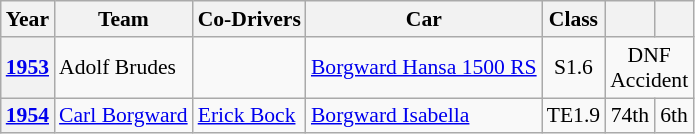<table class="wikitable" style="text-align:center; font-size:90%">
<tr>
<th>Year</th>
<th>Team</th>
<th>Co-Drivers</th>
<th>Car</th>
<th>Class</th>
<th></th>
<th></th>
</tr>
<tr>
<th><a href='#'>1953</a></th>
<td align="left"> Adolf Brudes</td>
<td></td>
<td align="left"><a href='#'>Borgward Hansa 1500 RS</a></td>
<td>S1.6</td>
<td colspan=2>DNF<br>Accident</td>
</tr>
<tr>
<th><a href='#'>1954</a></th>
<td align="left"> <a href='#'>Carl Borgward</a></td>
<td align="left"> <a href='#'>Erick Bock</a></td>
<td align="left"><a href='#'>Borgward Isabella</a></td>
<td>TE1.9</td>
<td>74th</td>
<td>6th</td>
</tr>
</table>
